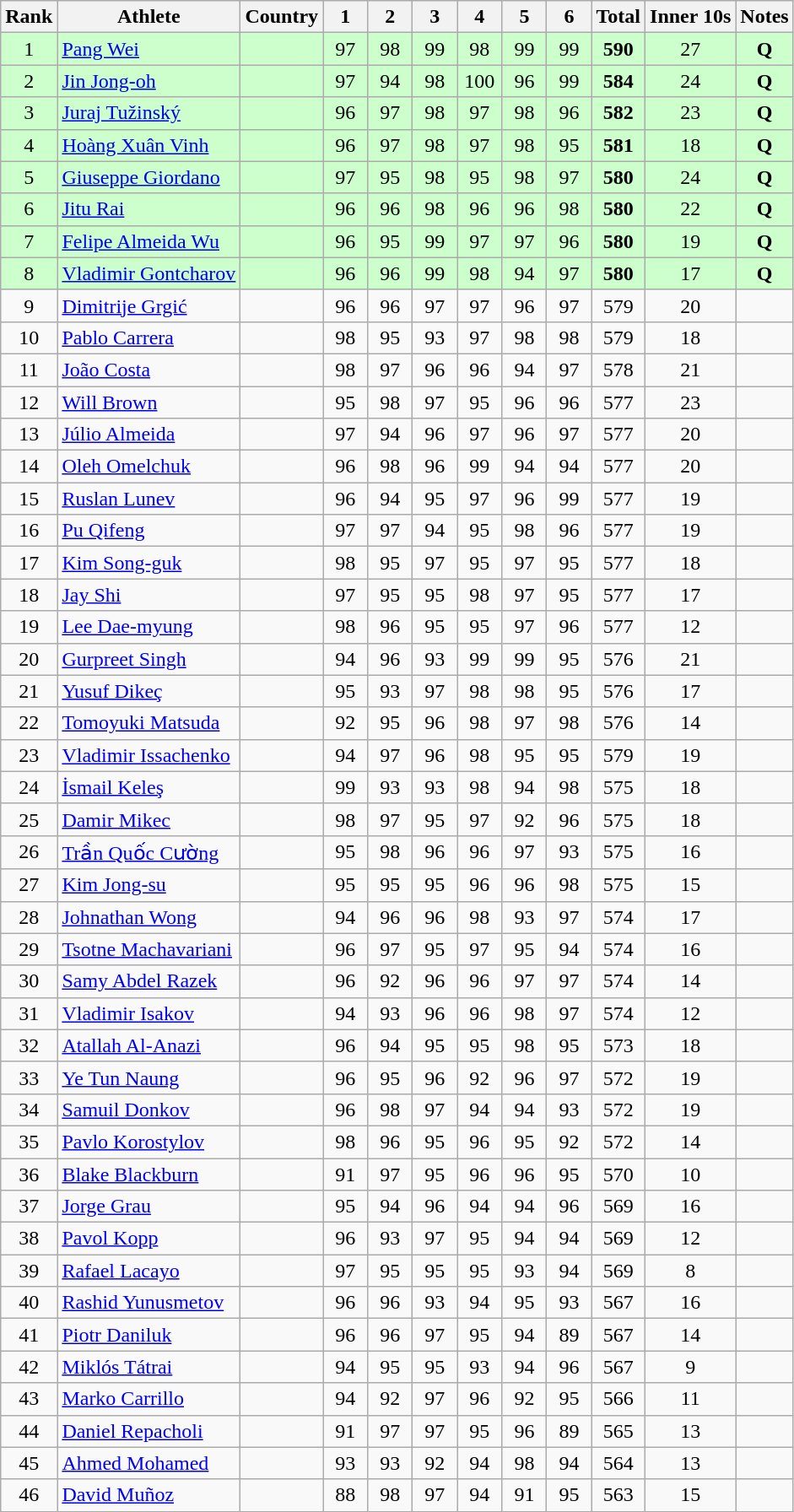<table class="wikitable sortable" style="text-align:center">
<tr>
<th>Rank</th>
<th>Athlete</th>
<th>Country</th>
<th class="unsortable" style="width: 28px">1</th>
<th class="unsortable" style="width: 28px">2</th>
<th class="unsortable" style="width: 28px">3</th>
<th class="unsortable" style="width: 28px">4</th>
<th class="unsortable" style="width: 28px">5</th>
<th class="unsortable" style="width: 28px">6</th>
<th>Total</th>
<th class="unsortable">Inner 10s</th>
<th class="unsortable">Notes</th>
</tr>
<tr bgcolor=#ccffcc>
<td>1</td>
<td align="left"><a href='#'>Pang Wei</a></td>
<td align="left"></td>
<td>97</td>
<td>98</td>
<td>99</td>
<td>98</td>
<td>99</td>
<td>99</td>
<td><strong>590</strong></td>
<td>27</td>
<td><strong>Q</strong></td>
</tr>
<tr bgcolor=#ccffcc>
<td>2</td>
<td align="left"><a href='#'>Jin Jong-oh</a></td>
<td align="left"></td>
<td>97</td>
<td>94</td>
<td>98</td>
<td>100</td>
<td>96</td>
<td>99</td>
<td><strong>584</strong></td>
<td>24</td>
<td><strong>Q</strong></td>
</tr>
<tr bgcolor=#ccffcc>
<td>3</td>
<td align="left"><a href='#'>Juraj Tužinský</a></td>
<td align="left"></td>
<td>96</td>
<td>97</td>
<td>98</td>
<td>97</td>
<td>98</td>
<td>96</td>
<td><strong>582</strong></td>
<td>23</td>
<td><strong>Q</strong></td>
</tr>
<tr bgcolor=#ccffcc>
<td>4</td>
<td align="left"><a href='#'>Hoàng Xuân Vinh</a></td>
<td align="left"></td>
<td>96</td>
<td>97</td>
<td>98</td>
<td>97</td>
<td>98</td>
<td>95</td>
<td><strong>581</strong></td>
<td>18</td>
<td><strong>Q</strong></td>
</tr>
<tr bgcolor=#ccffcc>
<td>5</td>
<td align="left"><a href='#'>Giuseppe Giordano</a></td>
<td align="left"></td>
<td>97</td>
<td>95</td>
<td>98</td>
<td>95</td>
<td>98</td>
<td>97</td>
<td><strong>580</strong></td>
<td>24</td>
<td><strong>Q</strong></td>
</tr>
<tr bgcolor=#ccffcc>
<td>6</td>
<td align="left"><a href='#'>Jitu Rai</a></td>
<td align="left"></td>
<td>96</td>
<td>96</td>
<td>98</td>
<td>96</td>
<td>96</td>
<td>98</td>
<td><strong>580</strong></td>
<td>22</td>
<td><strong>Q</strong></td>
</tr>
<tr bgcolor=#ccffcc>
<td>7</td>
<td align="left"><a href='#'>Felipe Almeida Wu</a></td>
<td align="left"></td>
<td>96</td>
<td>95</td>
<td>99</td>
<td>97</td>
<td>97</td>
<td>96</td>
<td><strong>580</strong></td>
<td>19</td>
<td><strong>Q</strong></td>
</tr>
<tr bgcolor=#ccffcc>
<td>8</td>
<td align="left"><a href='#'>Vladimir Gontcharov</a></td>
<td align="left"></td>
<td>96</td>
<td>96</td>
<td>99</td>
<td>98</td>
<td>94</td>
<td>97</td>
<td><strong>580</strong></td>
<td>17</td>
<td><strong>Q</strong></td>
</tr>
<tr>
<td>9</td>
<td align="left"><a href='#'>Dimitrije Grgić</a></td>
<td align="left"></td>
<td>96</td>
<td>96</td>
<td>97</td>
<td>97</td>
<td>96</td>
<td>97</td>
<td>579</td>
<td>20</td>
<td></td>
</tr>
<tr>
<td>10</td>
<td align="left"><a href='#'>Pablo Carrera</a></td>
<td align="left"></td>
<td>98</td>
<td>95</td>
<td>93</td>
<td>97</td>
<td>98</td>
<td>98</td>
<td>579</td>
<td>18</td>
<td></td>
</tr>
<tr>
<td>11</td>
<td align="left"><a href='#'>João Costa</a></td>
<td align="left"></td>
<td>98</td>
<td>97</td>
<td>96</td>
<td>96</td>
<td>94</td>
<td>97</td>
<td>578</td>
<td>21</td>
<td></td>
</tr>
<tr>
<td>12</td>
<td align="left"><a href='#'>Will Brown</a></td>
<td align="left"></td>
<td>95</td>
<td>98</td>
<td>97</td>
<td>95</td>
<td>96</td>
<td>96</td>
<td>577</td>
<td>23</td>
<td></td>
</tr>
<tr>
<td>13</td>
<td align="left"><a href='#'>Júlio Almeida</a></td>
<td align="left"></td>
<td>97</td>
<td>94</td>
<td>96</td>
<td>97</td>
<td>96</td>
<td>97</td>
<td>577</td>
<td>20</td>
<td></td>
</tr>
<tr>
<td>14</td>
<td align="left"><a href='#'>Oleh Omelchuk</a></td>
<td align="left"></td>
<td>96</td>
<td>98</td>
<td>96</td>
<td>99</td>
<td>94</td>
<td>94</td>
<td>577</td>
<td>20</td>
<td></td>
</tr>
<tr>
<td>15</td>
<td align="left"><a href='#'>Ruslan Lunev</a></td>
<td align="left"></td>
<td>96</td>
<td>94</td>
<td>95</td>
<td>97</td>
<td>96</td>
<td>99</td>
<td>577</td>
<td>19</td>
<td></td>
</tr>
<tr>
<td>16</td>
<td align="left"><a href='#'>Pu Qifeng</a></td>
<td align="left"></td>
<td>97</td>
<td>97</td>
<td>94</td>
<td>95</td>
<td>98</td>
<td>96</td>
<td>577</td>
<td>19</td>
<td></td>
</tr>
<tr>
<td>17</td>
<td align="left"><a href='#'>Kim Song-guk</a></td>
<td align="left"></td>
<td>98</td>
<td>95</td>
<td>97</td>
<td>95</td>
<td>97</td>
<td>95</td>
<td>577</td>
<td>18</td>
<td></td>
</tr>
<tr>
<td>18</td>
<td align="left"><a href='#'>Jay Shi</a></td>
<td align="left"></td>
<td>97</td>
<td>95</td>
<td>95</td>
<td>98</td>
<td>97</td>
<td>95</td>
<td>577</td>
<td>17</td>
<td></td>
</tr>
<tr>
<td>19</td>
<td align="left"><a href='#'>Lee Dae-myung</a></td>
<td align="left"></td>
<td>98</td>
<td>96</td>
<td>95</td>
<td>95</td>
<td>97</td>
<td>96</td>
<td>577</td>
<td>12</td>
<td></td>
</tr>
<tr>
<td>20</td>
<td align="left"><a href='#'>Gurpreet Singh</a></td>
<td align="left"></td>
<td>94</td>
<td>96</td>
<td>93</td>
<td>99</td>
<td>99</td>
<td>95</td>
<td>576</td>
<td>21</td>
<td></td>
</tr>
<tr>
<td>21</td>
<td align="left"><a href='#'>Yusuf Dikeç</a></td>
<td align="left"></td>
<td>95</td>
<td>93</td>
<td>97</td>
<td>98</td>
<td>98</td>
<td>95</td>
<td>576</td>
<td>17</td>
<td></td>
</tr>
<tr>
<td>22</td>
<td align="left"><a href='#'>Tomoyuki Matsuda</a></td>
<td align="left"></td>
<td>92</td>
<td>95</td>
<td>96</td>
<td>98</td>
<td>97</td>
<td>98</td>
<td>576</td>
<td>14</td>
<td></td>
</tr>
<tr>
<td>23</td>
<td align="left"><a href='#'>Vladimir Issachenko</a></td>
<td align="left"></td>
<td>94</td>
<td>97</td>
<td>96</td>
<td>98</td>
<td>95</td>
<td>95</td>
<td>579</td>
<td>19</td>
<td></td>
</tr>
<tr>
<td>24</td>
<td align="left"><a href='#'>İsmail Keleş</a></td>
<td align="left"></td>
<td>99</td>
<td>93</td>
<td>93</td>
<td>98</td>
<td>94</td>
<td>98</td>
<td>575</td>
<td>18</td>
<td></td>
</tr>
<tr>
<td>25</td>
<td align="left"><a href='#'>Damir Mikec</a></td>
<td align="left"></td>
<td>98</td>
<td>97</td>
<td>95</td>
<td>97</td>
<td>92</td>
<td>96</td>
<td>575</td>
<td>18</td>
<td></td>
</tr>
<tr>
<td>26</td>
<td align="left"><a href='#'>Trần Quốc Cường</a></td>
<td align="left"></td>
<td>95</td>
<td>98</td>
<td>96</td>
<td>96</td>
<td>97</td>
<td>93</td>
<td>575</td>
<td>16</td>
<td></td>
</tr>
<tr>
<td>27</td>
<td align="left"><a href='#'>Kim Jong-su</a></td>
<td align="left"></td>
<td>95</td>
<td>95</td>
<td>95</td>
<td>96</td>
<td>96</td>
<td>98</td>
<td>575</td>
<td>15</td>
<td></td>
</tr>
<tr>
<td>28</td>
<td align="left"><a href='#'>Johnathan Wong</a></td>
<td align="left"></td>
<td>94</td>
<td>96</td>
<td>96</td>
<td>98</td>
<td>93</td>
<td>97</td>
<td>574</td>
<td>17</td>
<td></td>
</tr>
<tr>
<td>29</td>
<td align="left"><a href='#'>Tsotne Machavariani</a></td>
<td align="left"></td>
<td>96</td>
<td>97</td>
<td>95</td>
<td>97</td>
<td>95</td>
<td>94</td>
<td>574</td>
<td>16</td>
<td></td>
</tr>
<tr>
<td>30</td>
<td align="left"><a href='#'>Samy Abdel Razek</a></td>
<td align="left"></td>
<td>96</td>
<td>92</td>
<td>96</td>
<td>96</td>
<td>97</td>
<td>97</td>
<td>574</td>
<td>14</td>
<td></td>
</tr>
<tr>
<td>31</td>
<td align="left"><a href='#'>Vladimir Isakov</a></td>
<td align="left"></td>
<td>94</td>
<td>93</td>
<td>96</td>
<td>96</td>
<td>98</td>
<td>97</td>
<td>574</td>
<td>12</td>
<td></td>
</tr>
<tr>
<td>32</td>
<td align="left"><a href='#'>Atallah Al-Anazi</a></td>
<td align="left"></td>
<td>96</td>
<td>94</td>
<td>95</td>
<td>95</td>
<td>98</td>
<td>95</td>
<td>573</td>
<td>18</td>
<td></td>
</tr>
<tr>
<td>33</td>
<td align="left"><a href='#'>Ye Tun Naung</a></td>
<td align="left"></td>
<td>96</td>
<td>95</td>
<td>96</td>
<td>92</td>
<td>96</td>
<td>97</td>
<td>572</td>
<td>19</td>
<td></td>
</tr>
<tr>
<td>34</td>
<td align="left"><a href='#'>Samuil Donkov</a></td>
<td align="left"></td>
<td>96</td>
<td>98</td>
<td>97</td>
<td>94</td>
<td>94</td>
<td>93</td>
<td>572</td>
<td>19</td>
<td></td>
</tr>
<tr>
<td>35</td>
<td align="left"><a href='#'>Pavlo Korostylov</a></td>
<td align="left"></td>
<td>98</td>
<td>96</td>
<td>95</td>
<td>96</td>
<td>95</td>
<td>92</td>
<td>572</td>
<td>14</td>
<td></td>
</tr>
<tr>
<td>36</td>
<td align="left"><a href='#'>Blake Blackburn</a></td>
<td align="left"></td>
<td>91</td>
<td>97</td>
<td>95</td>
<td>96</td>
<td>96</td>
<td>95</td>
<td>570</td>
<td>10</td>
<td></td>
</tr>
<tr>
<td>37</td>
<td align="left"><a href='#'>Jorge Grau</a></td>
<td align="left"></td>
<td>95</td>
<td>94</td>
<td>96</td>
<td>94</td>
<td>94</td>
<td>96</td>
<td>569</td>
<td>16</td>
<td></td>
</tr>
<tr>
<td>38</td>
<td align="left"><a href='#'>Pavol Kopp</a></td>
<td align="left"></td>
<td>96</td>
<td>93</td>
<td>97</td>
<td>95</td>
<td>94</td>
<td>94</td>
<td>569</td>
<td>12</td>
<td></td>
</tr>
<tr>
<td>39</td>
<td align="left"><a href='#'>Rafael Lacayo</a></td>
<td align="left"></td>
<td>97</td>
<td>95</td>
<td>95</td>
<td>95</td>
<td>93</td>
<td>94</td>
<td>569</td>
<td>8</td>
<td></td>
</tr>
<tr>
<td>40</td>
<td align="left"><a href='#'>Rashid Yunusmetov</a></td>
<td align="left"></td>
<td>96</td>
<td>96</td>
<td>93</td>
<td>94</td>
<td>95</td>
<td>93</td>
<td>567</td>
<td>16</td>
<td></td>
</tr>
<tr>
<td>41</td>
<td align="left"><a href='#'>Piotr Daniluk</a></td>
<td align="left"></td>
<td>96</td>
<td>96</td>
<td>97</td>
<td>95</td>
<td>94</td>
<td>89</td>
<td>567</td>
<td>14</td>
<td></td>
</tr>
<tr>
<td>42</td>
<td align="left"><a href='#'>Miklós Tátrai</a></td>
<td align="left"></td>
<td>94</td>
<td>95</td>
<td>95</td>
<td>93</td>
<td>94</td>
<td>96</td>
<td>567</td>
<td>9</td>
<td></td>
</tr>
<tr>
<td>43</td>
<td align="left"><a href='#'>Marko Carrillo</a></td>
<td align="left"></td>
<td>94</td>
<td>92</td>
<td>97</td>
<td>96</td>
<td>92</td>
<td>95</td>
<td>566</td>
<td>11</td>
<td></td>
</tr>
<tr>
<td>44</td>
<td align="left"><a href='#'>Daniel Repacholi</a></td>
<td align="left"></td>
<td>91</td>
<td>97</td>
<td>97</td>
<td>95</td>
<td>96</td>
<td>89</td>
<td>565</td>
<td>13</td>
<td></td>
</tr>
<tr>
<td>45</td>
<td align="left"><a href='#'>Ahmed Mohamed</a></td>
<td align="left"></td>
<td>93</td>
<td>93</td>
<td>92</td>
<td>94</td>
<td>98</td>
<td>94</td>
<td>564</td>
<td>13</td>
<td></td>
</tr>
<tr>
<td>46</td>
<td align="left"><a href='#'>David Muñoz</a></td>
<td align="left"></td>
<td>88</td>
<td>98</td>
<td>97</td>
<td>94</td>
<td>91</td>
<td>95</td>
<td>563</td>
<td>15</td>
<td></td>
</tr>
</table>
